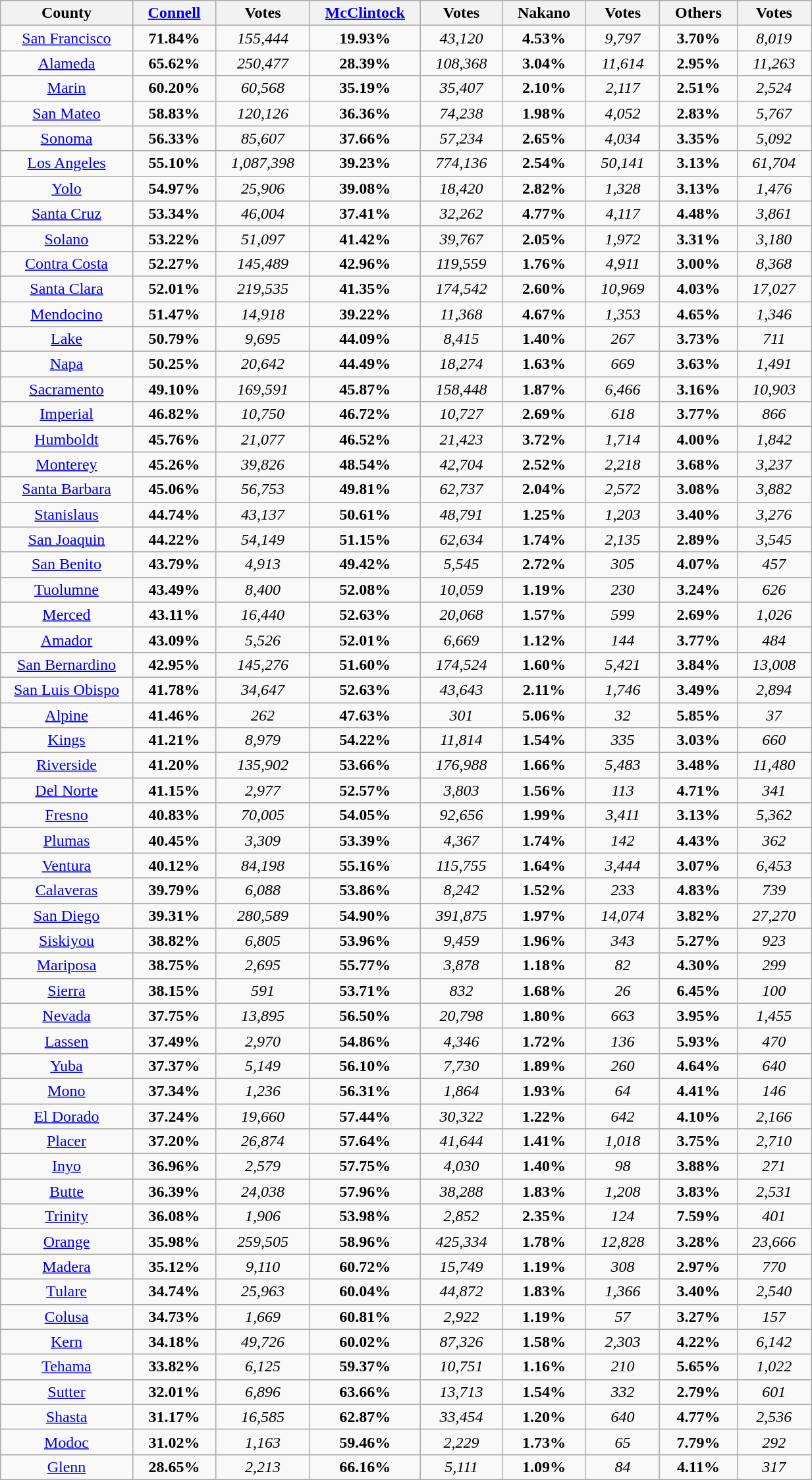<table width="65%" class="wikitable sortable">
<tr>
<th width="11%">County</th>
<th width="6%"><a href='#'>Connell</a></th>
<th width="6%">Votes</th>
<th width="6%"><a href='#'>McClintock</a></th>
<th width="6%">Votes</th>
<th width="6%">Nakano</th>
<th width="6%">Votes</th>
<th width="6%">Others</th>
<th width="6%">Votes</th>
</tr>
<tr>
<td align="center" ><a href='#'>San Francisco</a></td>
<td align="center"><strong>71.84%</strong></td>
<td align="center"><em>155,444</em></td>
<td align="center"><strong>19.93%</strong></td>
<td align="center"><em>43,120</em></td>
<td align="center"><strong>4.53%</strong></td>
<td align="center"><em>9,797</em></td>
<td align="center"><strong>3.70%</strong></td>
<td align="center"><em>8,019</em></td>
</tr>
<tr>
<td align="center" ><a href='#'>Alameda</a></td>
<td align="center"><strong>65.62%</strong></td>
<td align="center"><em>250,477</em></td>
<td align="center"><strong>28.39%</strong></td>
<td align="center"><em>108,368</em></td>
<td align="center"><strong>3.04%</strong></td>
<td align="center"><em>11,614</em></td>
<td align="center"><strong>2.95%</strong></td>
<td align="center"><em>11,263</em></td>
</tr>
<tr>
<td align="center" ><a href='#'>Marin</a></td>
<td align="center"><strong>60.20%</strong></td>
<td align="center"><em>60,568</em></td>
<td align="center"><strong>35.19%</strong></td>
<td align="center"><em>35,407</em></td>
<td align="center"><strong>2.10%</strong></td>
<td align="center"><em>2,117</em></td>
<td align="center"><strong>2.51%</strong></td>
<td align="center"><em>2,524</em></td>
</tr>
<tr>
<td align="center" ><a href='#'>San Mateo</a></td>
<td align="center"><strong>58.83%</strong></td>
<td align="center"><em>120,126</em></td>
<td align="center"><strong>36.36%</strong></td>
<td align="center"><em>74,238</em></td>
<td align="center"><strong>1.98%</strong></td>
<td align="center"><em>4,052</em></td>
<td align="center"><strong>2.83%</strong></td>
<td align="center"><em>5,767</em></td>
</tr>
<tr>
<td align="center" ><a href='#'>Sonoma</a></td>
<td align="center"><strong>56.33%</strong></td>
<td align="center"><em>85,607</em></td>
<td align="center"><strong>37.66%</strong></td>
<td align="center"><em>57,234</em></td>
<td align="center"><strong>2.65%</strong></td>
<td align="center"><em>4,034</em></td>
<td align="center"><strong>3.35%</strong></td>
<td align="center"><em>5,092</em></td>
</tr>
<tr>
<td align="center" ><a href='#'>Los Angeles</a></td>
<td align="center"><strong>55.10%</strong></td>
<td align="center"><em>1,087,398</em></td>
<td align="center"><strong>39.23%</strong></td>
<td align="center"><em>774,136</em></td>
<td align="center"><strong>2.54%</strong></td>
<td align="center"><em>50,141</em></td>
<td align="center"><strong>3.13%</strong></td>
<td align="center"><em>61,704</em></td>
</tr>
<tr>
<td align="center" ><a href='#'>Yolo</a></td>
<td align="center"><strong>54.97%</strong></td>
<td align="center"><em>25,906</em></td>
<td align="center"><strong>39.08%</strong></td>
<td align="center"><em>18,420</em></td>
<td align="center"><strong>2.82%</strong></td>
<td align="center"><em>1,328</em></td>
<td align="center"><strong>3.13%</strong></td>
<td align="center"><em>1,476</em></td>
</tr>
<tr>
<td align="center" ><a href='#'>Santa Cruz</a></td>
<td align="center"><strong>53.34%</strong></td>
<td align="center"><em>46,004</em></td>
<td align="center"><strong>37.41%</strong></td>
<td align="center"><em>32,262</em></td>
<td align="center"><strong>4.77%</strong></td>
<td align="center"><em>4,117</em></td>
<td align="center"><strong>4.48%</strong></td>
<td align="center"><em>3,861</em></td>
</tr>
<tr>
<td align="center" ><a href='#'>Solano</a></td>
<td align="center"><strong>53.22%</strong></td>
<td align="center"><em>51,097</em></td>
<td align="center"><strong>41.42%</strong></td>
<td align="center"><em>39,767</em></td>
<td align="center"><strong>2.05%</strong></td>
<td align="center"><em>1,972</em></td>
<td align="center"><strong>3.31%</strong></td>
<td align="center"><em>3,180</em></td>
</tr>
<tr>
<td align="center" ><a href='#'>Contra Costa</a></td>
<td align="center"><strong>52.27%</strong></td>
<td align="center"><em>145,489</em></td>
<td align="center"><strong>42.96%</strong></td>
<td align="center"><em>119,559</em></td>
<td align="center"><strong>1.76%</strong></td>
<td align="center"><em>4,911</em></td>
<td align="center"><strong>3.00%</strong></td>
<td align="center"><em>8,368</em></td>
</tr>
<tr>
<td align="center" ><a href='#'>Santa Clara</a></td>
<td align="center"><strong>52.01%</strong></td>
<td align="center"><em>219,535</em></td>
<td align="center"><strong>41.35%</strong></td>
<td align="center"><em>174,542</em></td>
<td align="center"><strong>2.60%</strong></td>
<td align="center"><em>10,969</em></td>
<td align="center"><strong>4.03%</strong></td>
<td align="center"><em>17,027</em></td>
</tr>
<tr>
<td align="center" ><a href='#'>Mendocino</a></td>
<td align="center"><strong>51.47%</strong></td>
<td align="center"><em>14,918</em></td>
<td align="center"><strong>39.22%</strong></td>
<td align="center"><em>11,368</em></td>
<td align="center"><strong>4.67%</strong></td>
<td align="center"><em>1,353</em></td>
<td align="center"><strong>4.65%</strong></td>
<td align="center"><em>1,346</em></td>
</tr>
<tr>
<td align="center" ><a href='#'>Lake</a></td>
<td align="center"><strong>50.79%</strong></td>
<td align="center"><em>9,695</em></td>
<td align="center"><strong>44.09%</strong></td>
<td align="center"><em>8,415</em></td>
<td align="center"><strong>1.40%</strong></td>
<td align="center"><em>267</em></td>
<td align="center"><strong>3.73%</strong></td>
<td align="center"><em>711</em></td>
</tr>
<tr>
<td align="center" ><a href='#'>Napa</a></td>
<td align="center"><strong>50.25%</strong></td>
<td align="center"><em>20,642</em></td>
<td align="center"><strong>44.49%</strong></td>
<td align="center"><em>18,274</em></td>
<td align="center"><strong>1.63%</strong></td>
<td align="center"><em>669</em></td>
<td align="center"><strong>3.63%</strong></td>
<td align="center"><em>1,491</em></td>
</tr>
<tr>
<td align="center" ><a href='#'>Sacramento</a></td>
<td align="center"><strong>49.10%</strong></td>
<td align="center"><em>169,591</em></td>
<td align="center"><strong>45.87%</strong></td>
<td align="center"><em>158,448</em></td>
<td align="center"><strong>1.87%</strong></td>
<td align="center"><em>6,466</em></td>
<td align="center"><strong>3.16%</strong></td>
<td align="center"><em>10,903</em></td>
</tr>
<tr>
<td align="center" ><a href='#'>Imperial</a></td>
<td align="center"><strong>46.82%</strong></td>
<td align="center"><em>10,750</em></td>
<td align="center"><strong>46.72%</strong></td>
<td align="center"><em>10,727</em></td>
<td align="center"><strong>2.69%</strong></td>
<td align="center"><em>618</em></td>
<td align="center"><strong>3.77%</strong></td>
<td align="center"><em>866</em></td>
</tr>
<tr>
<td align="center" ><a href='#'>Humboldt</a></td>
<td align="center"><strong>45.76%</strong></td>
<td align="center"><em>21,077</em></td>
<td align="center"><strong>46.52%</strong></td>
<td align="center"><em>21,423</em></td>
<td align="center"><strong>3.72%</strong></td>
<td align="center"><em>1,714</em></td>
<td align="center"><strong>4.00%</strong></td>
<td align="center"><em>1,842</em></td>
</tr>
<tr>
<td align="center" ><a href='#'>Monterey</a></td>
<td align="center"><strong>45.26%</strong></td>
<td align="center"><em>39,826</em></td>
<td align="center"><strong>48.54%</strong></td>
<td align="center"><em>42,704</em></td>
<td align="center"><strong>2.52%</strong></td>
<td align="center"><em>2,218</em></td>
<td align="center"><strong>3.68%</strong></td>
<td align="center"><em>3,237</em></td>
</tr>
<tr>
<td align="center" ><a href='#'>Santa Barbara</a></td>
<td align="center"><strong>45.06%</strong></td>
<td align="center"><em>56,753</em></td>
<td align="center"><strong>49.81%</strong></td>
<td align="center"><em>62,737</em></td>
<td align="center"><strong>2.04%</strong></td>
<td align="center"><em>2,572</em></td>
<td align="center"><strong>3.08%</strong></td>
<td align="center"><em>3,882</em></td>
</tr>
<tr>
<td align="center" ><a href='#'>Stanislaus</a></td>
<td align="center"><strong>44.74%</strong></td>
<td align="center"><em>43,137</em></td>
<td align="center"><strong>50.61%</strong></td>
<td align="center"><em>48,791</em></td>
<td align="center"><strong>1.25%</strong></td>
<td align="center"><em>1,203</em></td>
<td align="center"><strong>3.40%</strong></td>
<td align="center"><em>3,276</em></td>
</tr>
<tr>
<td align="center" ><a href='#'>San Joaquin</a></td>
<td align="center"><strong>44.22%</strong></td>
<td align="center"><em>54,149</em></td>
<td align="center"><strong>51.15%</strong></td>
<td align="center"><em>62,634</em></td>
<td align="center"><strong>1.74%</strong></td>
<td align="center"><em>2,135</em></td>
<td align="center"><strong>2.89%</strong></td>
<td align="center"><em>3,545</em></td>
</tr>
<tr>
<td align="center" ><a href='#'>San Benito</a></td>
<td align="center"><strong>43.79%</strong></td>
<td align="center"><em>4,913</em></td>
<td align="center"><strong>49.42%</strong></td>
<td align="center"><em>5,545</em></td>
<td align="center"><strong>2.72%</strong></td>
<td align="center"><em>305</em></td>
<td align="center"><strong>4.07%</strong></td>
<td align="center"><em>457</em></td>
</tr>
<tr>
<td align="center" ><a href='#'>Tuolumne</a></td>
<td align="center"><strong>43.49%</strong></td>
<td align="center"><em>8,400</em></td>
<td align="center"><strong>52.08%</strong></td>
<td align="center"><em>10,059</em></td>
<td align="center"><strong>1.19%</strong></td>
<td align="center"><em>230</em></td>
<td align="center"><strong>3.24%</strong></td>
<td align="center"><em>626</em></td>
</tr>
<tr>
<td align="center" ><a href='#'>Merced</a></td>
<td align="center"><strong>43.11%</strong></td>
<td align="center"><em>16,440</em></td>
<td align="center"><strong>52.63%</strong></td>
<td align="center"><em>20,068</em></td>
<td align="center"><strong>1.57%</strong></td>
<td align="center"><em>599</em></td>
<td align="center"><strong>2.69%</strong></td>
<td align="center"><em>1,026</em></td>
</tr>
<tr>
<td align="center" ><a href='#'>Amador</a></td>
<td align="center"><strong>43.09%</strong></td>
<td align="center"><em>5,526</em></td>
<td align="center"><strong>52.01%</strong></td>
<td align="center"><em>6,669</em></td>
<td align="center"><strong>1.12%</strong></td>
<td align="center"><em>144</em></td>
<td align="center"><strong>3.77%</strong></td>
<td align="center"><em>484</em></td>
</tr>
<tr>
<td align="center" ><a href='#'>San Bernardino</a></td>
<td align="center"><strong>42.95%</strong></td>
<td align="center"><em>145,276</em></td>
<td align="center"><strong>51.60%</strong></td>
<td align="center"><em>174,524</em></td>
<td align="center"><strong>1.60%</strong></td>
<td align="center"><em>5,421</em></td>
<td align="center"><strong>3.84%</strong></td>
<td align="center"><em>13,008</em></td>
</tr>
<tr>
<td align="center" ><a href='#'>San Luis Obispo</a></td>
<td align="center"><strong>41.78%</strong></td>
<td align="center"><em>34,647</em></td>
<td align="center"><strong>52.63%</strong></td>
<td align="center"><em>43,643</em></td>
<td align="center"><strong>2.11%</strong></td>
<td align="center"><em>1,746</em></td>
<td align="center"><strong>3.49%</strong></td>
<td align="center"><em>2,894</em></td>
</tr>
<tr>
<td align="center" ><a href='#'>Alpine</a></td>
<td align="center"><strong>41.46%</strong></td>
<td align="center"><em>262</em></td>
<td align="center"><strong>47.63%</strong></td>
<td align="center"><em>301</em></td>
<td align="center"><strong>5.06%</strong></td>
<td align="center"><em>32</em></td>
<td align="center"><strong>5.85%</strong></td>
<td align="center"><em>37</em></td>
</tr>
<tr>
<td align="center" ><a href='#'>Kings</a></td>
<td align="center"><strong>41.21%</strong></td>
<td align="center"><em>8,979</em></td>
<td align="center"><strong>54.22%</strong></td>
<td align="center"><em>11,814</em></td>
<td align="center"><strong>1.54%</strong></td>
<td align="center"><em>335</em></td>
<td align="center"><strong>3.03%</strong></td>
<td align="center"><em>660</em></td>
</tr>
<tr>
<td align="center" ><a href='#'>Riverside</a></td>
<td align="center"><strong>41.20%</strong></td>
<td align="center"><em>135,902</em></td>
<td align="center"><strong>53.66%</strong></td>
<td align="center"><em>176,988</em></td>
<td align="center"><strong>1.66%</strong></td>
<td align="center"><em>5,483</em></td>
<td align="center"><strong>3.48%</strong></td>
<td align="center"><em>11,480</em></td>
</tr>
<tr>
<td align="center" ><a href='#'>Del Norte</a></td>
<td align="center"><strong>41.15%</strong></td>
<td align="center"><em>2,977</em></td>
<td align="center"><strong>52.57%</strong></td>
<td align="center"><em>3,803</em></td>
<td align="center"><strong>1.56%</strong></td>
<td align="center"><em>113</em></td>
<td align="center"><strong>4.71%</strong></td>
<td align="center"><em>341</em></td>
</tr>
<tr>
<td align="center" ><a href='#'>Fresno</a></td>
<td align="center"><strong>40.83%</strong></td>
<td align="center"><em>70,005</em></td>
<td align="center"><strong>54.05%</strong></td>
<td align="center"><em>92,656</em></td>
<td align="center"><strong>1.99%</strong></td>
<td align="center"><em>3,411</em></td>
<td align="center"><strong>3.13%</strong></td>
<td align="center"><em>5,362</em></td>
</tr>
<tr>
<td align="center" ><a href='#'>Plumas</a></td>
<td align="center"><strong>40.45%</strong></td>
<td align="center"><em>3,309</em></td>
<td align="center"><strong>53.39%</strong></td>
<td align="center"><em>4,367</em></td>
<td align="center"><strong>1.74%</strong></td>
<td align="center"><em>142</em></td>
<td align="center"><strong>4.43%</strong></td>
<td align="center"><em>362</em></td>
</tr>
<tr>
<td align="center" ><a href='#'>Ventura</a></td>
<td align="center"><strong>40.12%</strong></td>
<td align="center"><em>84,198</em></td>
<td align="center"><strong>55.16%</strong></td>
<td align="center"><em>115,755</em></td>
<td align="center"><strong>1.64%</strong></td>
<td align="center"><em>3,444</em></td>
<td align="center"><strong>3.07%</strong></td>
<td align="center"><em>6,453</em></td>
</tr>
<tr>
<td align="center" ><a href='#'>Calaveras</a></td>
<td align="center"><strong>39.79%</strong></td>
<td align="center"><em>6,088</em></td>
<td align="center"><strong>53.86%</strong></td>
<td align="center"><em>8,242</em></td>
<td align="center"><strong>1.52%</strong></td>
<td align="center"><em>233</em></td>
<td align="center"><strong>4.83%</strong></td>
<td align="center"><em>739</em></td>
</tr>
<tr>
<td align="center" ><a href='#'>San Diego</a></td>
<td align="center"><strong>39.31%</strong></td>
<td align="center"><em>280,589</em></td>
<td align="center"><strong>54.90%</strong></td>
<td align="center"><em>391,875</em></td>
<td align="center"><strong>1.97%</strong></td>
<td align="center"><em>14,074</em></td>
<td align="center"><strong>3.82%</strong></td>
<td align="center"><em>27,270</em></td>
</tr>
<tr>
<td align="center" ><a href='#'>Siskiyou</a></td>
<td align="center"><strong>38.82%</strong></td>
<td align="center"><em>6,805</em></td>
<td align="center"><strong>53.96%</strong></td>
<td align="center"><em>9,459</em></td>
<td align="center"><strong>1.96%</strong></td>
<td align="center"><em>343</em></td>
<td align="center"><strong>5.27%</strong></td>
<td align="center"><em>923</em></td>
</tr>
<tr>
<td align="center" ><a href='#'>Mariposa</a></td>
<td align="center"><strong>38.75%</strong></td>
<td align="center"><em>2,695</em></td>
<td align="center"><strong>55.77%</strong></td>
<td align="center"><em>3,878</em></td>
<td align="center"><strong>1.18%</strong></td>
<td align="center"><em>82</em></td>
<td align="center"><strong>4.30%</strong></td>
<td align="center"><em>299</em></td>
</tr>
<tr>
<td align="center" ><a href='#'>Sierra</a></td>
<td align="center"><strong>38.15%</strong></td>
<td align="center"><em>591</em></td>
<td align="center"><strong>53.71%</strong></td>
<td align="center"><em>832</em></td>
<td align="center"><strong>1.68%</strong></td>
<td align="center"><em>26</em></td>
<td align="center"><strong>6.45%</strong></td>
<td align="center"><em>100</em></td>
</tr>
<tr>
<td align="center" ><a href='#'>Nevada</a></td>
<td align="center"><strong>37.75%</strong></td>
<td align="center"><em>13,895</em></td>
<td align="center"><strong>56.50%</strong></td>
<td align="center"><em>20,798</em></td>
<td align="center"><strong>1.80%</strong></td>
<td align="center"><em>663</em></td>
<td align="center"><strong>3.95%</strong></td>
<td align="center"><em>1,455</em></td>
</tr>
<tr>
<td align="center" ><a href='#'>Lassen</a></td>
<td align="center"><strong>37.49%</strong></td>
<td align="center"><em>2,970</em></td>
<td align="center"><strong>54.86%</strong></td>
<td align="center"><em>4,346</em></td>
<td align="center"><strong>1.72%</strong></td>
<td align="center"><em>136</em></td>
<td align="center"><strong>5.93%</strong></td>
<td align="center"><em>470</em></td>
</tr>
<tr>
<td align="center" ><a href='#'>Yuba</a></td>
<td align="center"><strong>37.37%</strong></td>
<td align="center"><em>5,149</em></td>
<td align="center"><strong>56.10%</strong></td>
<td align="center"><em>7,730</em></td>
<td align="center"><strong>1.89%</strong></td>
<td align="center"><em>260</em></td>
<td align="center"><strong>4.64%</strong></td>
<td align="center"><em>640</em></td>
</tr>
<tr>
<td align="center" ><a href='#'>Mono</a></td>
<td align="center"><strong>37.34%</strong></td>
<td align="center"><em>1,236</em></td>
<td align="center"><strong>56.31%</strong></td>
<td align="center"><em>1,864</em></td>
<td align="center"><strong>1.93%</strong></td>
<td align="center"><em>64</em></td>
<td align="center"><strong>4.41%</strong></td>
<td align="center"><em>146</em></td>
</tr>
<tr>
<td align="center" ><a href='#'>El Dorado</a></td>
<td align="center"><strong>37.24%</strong></td>
<td align="center"><em>19,660</em></td>
<td align="center"><strong>57.44%</strong></td>
<td align="center"><em>30,322</em></td>
<td align="center"><strong>1.22%</strong></td>
<td align="center"><em>642</em></td>
<td align="center"><strong>4.10%</strong></td>
<td align="center"><em>2,166</em></td>
</tr>
<tr>
<td align="center" ><a href='#'>Placer</a></td>
<td align="center"><strong>37.20%</strong></td>
<td align="center"><em>26,874</em></td>
<td align="center"><strong>57.64%</strong></td>
<td align="center"><em>41,644</em></td>
<td align="center"><strong>1.41%</strong></td>
<td align="center"><em>1,018</em></td>
<td align="center"><strong>3.75%</strong></td>
<td align="center"><em>2,710</em></td>
</tr>
<tr>
<td align="center" ><a href='#'>Inyo</a></td>
<td align="center"><strong>36.96%</strong></td>
<td align="center"><em>2,579</em></td>
<td align="center"><strong>57.75%</strong></td>
<td align="center"><em>4,030</em></td>
<td align="center"><strong>1.40%</strong></td>
<td align="center"><em>98</em></td>
<td align="center"><strong>3.88%</strong></td>
<td align="center"><em>271</em></td>
</tr>
<tr>
<td align="center" ><a href='#'>Butte</a></td>
<td align="center"><strong>36.39%</strong></td>
<td align="center"><em>24,038</em></td>
<td align="center"><strong>57.96%</strong></td>
<td align="center"><em>38,288</em></td>
<td align="center"><strong>1.83%</strong></td>
<td align="center"><em>1,208</em></td>
<td align="center"><strong>3.83%</strong></td>
<td align="center"><em>2,531</em></td>
</tr>
<tr>
<td align="center" ><a href='#'>Trinity</a></td>
<td align="center"><strong>36.08%</strong></td>
<td align="center"><em>1,906</em></td>
<td align="center"><strong>53.98%</strong></td>
<td align="center"><em>2,852</em></td>
<td align="center"><strong>2.35%</strong></td>
<td align="center"><em>124</em></td>
<td align="center"><strong>7.59%</strong></td>
<td align="center"><em>401</em></td>
</tr>
<tr>
<td align="center" ><a href='#'>Orange</a></td>
<td align="center"><strong>35.98%</strong></td>
<td align="center"><em>259,505</em></td>
<td align="center"><strong>58.96%</strong></td>
<td align="center"><em>425,334</em></td>
<td align="center"><strong>1.78%</strong></td>
<td align="center"><em>12,828</em></td>
<td align="center"><strong>3.28%</strong></td>
<td align="center"><em>23,666</em></td>
</tr>
<tr>
<td align="center" ><a href='#'>Madera</a></td>
<td align="center"><strong>35.12%</strong></td>
<td align="center"><em>9,110</em></td>
<td align="center"><strong>60.72%</strong></td>
<td align="center"><em>15,749</em></td>
<td align="center"><strong>1.19%</strong></td>
<td align="center"><em>308</em></td>
<td align="center"><strong>2.97%</strong></td>
<td align="center"><em>770</em></td>
</tr>
<tr>
<td align="center" ><a href='#'>Tulare</a></td>
<td align="center"><strong>34.74%</strong></td>
<td align="center"><em>25,963</em></td>
<td align="center"><strong>60.04%</strong></td>
<td align="center"><em>44,872</em></td>
<td align="center"><strong>1.83%</strong></td>
<td align="center"><em>1,366</em></td>
<td align="center"><strong>3.40%</strong></td>
<td align="center"><em>2,540</em></td>
</tr>
<tr>
<td align="center" ><a href='#'>Colusa</a></td>
<td align="center"><strong>34.73%</strong></td>
<td align="center"><em>1,669</em></td>
<td align="center"><strong>60.81%</strong></td>
<td align="center"><em>2,922</em></td>
<td align="center"><strong>1.19%</strong></td>
<td align="center"><em>57</em></td>
<td align="center"><strong>3.27%</strong></td>
<td align="center"><em>157</em></td>
</tr>
<tr>
<td align="center" ><a href='#'>Kern</a></td>
<td align="center"><strong>34.18%</strong></td>
<td align="center"><em>49,726</em></td>
<td align="center"><strong>60.02%</strong></td>
<td align="center"><em>87,326</em></td>
<td align="center"><strong>1.58%</strong></td>
<td align="center"><em>2,303</em></td>
<td align="center"><strong>4.22%</strong></td>
<td align="center"><em>6,142</em></td>
</tr>
<tr>
<td align="center" ><a href='#'>Tehama</a></td>
<td align="center"><strong>33.82%</strong></td>
<td align="center"><em>6,125</em></td>
<td align="center"><strong>59.37%</strong></td>
<td align="center"><em>10,751</em></td>
<td align="center"><strong>1.16%</strong></td>
<td align="center"><em>210</em></td>
<td align="center"><strong>5.65%</strong></td>
<td align="center"><em>1,022</em></td>
</tr>
<tr>
<td align="center" ><a href='#'>Sutter</a></td>
<td align="center"><strong>32.01%</strong></td>
<td align="center"><em>6,896</em></td>
<td align="center"><strong>63.66%</strong></td>
<td align="center"><em>13,713</em></td>
<td align="center"><strong>1.54%</strong></td>
<td align="center"><em>332</em></td>
<td align="center"><strong>2.79%</strong></td>
<td align="center"><em>601</em></td>
</tr>
<tr>
<td align="center" ><a href='#'>Shasta</a></td>
<td align="center"><strong>31.17%</strong></td>
<td align="center"><em>16,585</em></td>
<td align="center"><strong>62.87%</strong></td>
<td align="center"><em>33,454</em></td>
<td align="center"><strong>1.20%</strong></td>
<td align="center"><em>640</em></td>
<td align="center"><strong>4.77%</strong></td>
<td align="center"><em>2,536</em></td>
</tr>
<tr>
<td align="center" ><a href='#'>Modoc</a></td>
<td align="center"><strong>31.02%</strong></td>
<td align="center"><em>1,163</em></td>
<td align="center"><strong>59.46%</strong></td>
<td align="center"><em>2,229</em></td>
<td align="center"><strong>1.73%</strong></td>
<td align="center"><em>65</em></td>
<td align="center"><strong>7.79%</strong></td>
<td align="center"><em>292</em></td>
</tr>
<tr>
<td align="center" ><a href='#'>Glenn</a></td>
<td align="center"><strong>28.65%</strong></td>
<td align="center"><em>2,213</em></td>
<td align="center"><strong>66.16%</strong></td>
<td align="center"><em>5,111</em></td>
<td align="center"><strong>1.09%</strong></td>
<td align="center"><em>84</em></td>
<td align="center"><strong>4.11%</strong></td>
<td align="center"><em>317</em></td>
</tr>
</table>
